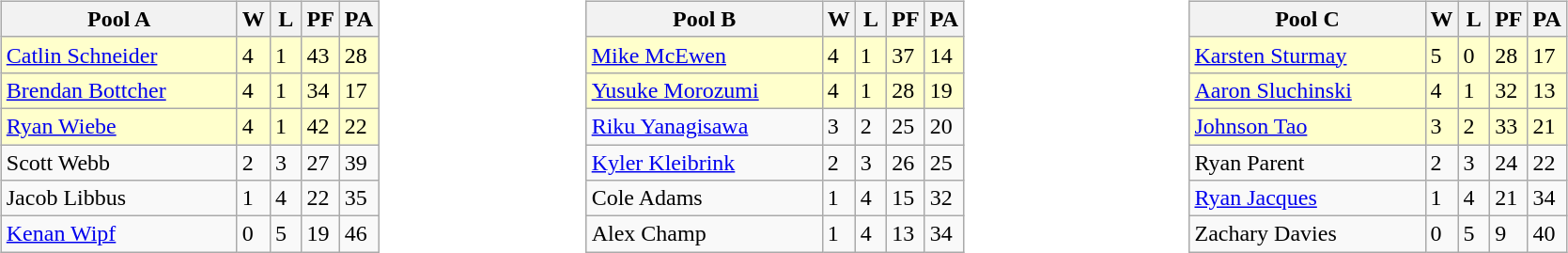<table table>
<tr>
<td valign=top width=10%><br><table class=wikitable>
<tr>
<th width=160>Pool A</th>
<th width=15>W</th>
<th width=15>L</th>
<th width=15>PF</th>
<th width=15>PA</th>
</tr>
<tr bgcolor=#ffffcc>
<td> <a href='#'>Catlin Schneider</a></td>
<td>4</td>
<td>1</td>
<td>43</td>
<td>28</td>
</tr>
<tr bgcolor=#ffffcc>
<td> <a href='#'>Brendan Bottcher</a></td>
<td>4</td>
<td>1</td>
<td>34</td>
<td>17</td>
</tr>
<tr bgcolor=#ffffcc>
<td> <a href='#'>Ryan Wiebe</a></td>
<td>4</td>
<td>1</td>
<td>42</td>
<td>22</td>
</tr>
<tr>
<td> Scott Webb</td>
<td>2</td>
<td>3</td>
<td>27</td>
<td>39</td>
</tr>
<tr>
<td> Jacob Libbus</td>
<td>1</td>
<td>4</td>
<td>22</td>
<td>35</td>
</tr>
<tr>
<td> <a href='#'>Kenan Wipf</a></td>
<td>0</td>
<td>5</td>
<td>19</td>
<td>46</td>
</tr>
</table>
</td>
<td valign=top width=10%><br><table class=wikitable>
<tr>
<th width=160>Pool B</th>
<th width=15>W</th>
<th width=15>L</th>
<th width=15>PF</th>
<th width=15>PA</th>
</tr>
<tr bgcolor=#ffffcc>
<td> <a href='#'>Mike McEwen</a></td>
<td>4</td>
<td>1</td>
<td>37</td>
<td>14</td>
</tr>
<tr bgcolor=#ffffcc>
<td> <a href='#'>Yusuke Morozumi</a></td>
<td>4</td>
<td>1</td>
<td>28</td>
<td>19</td>
</tr>
<tr>
<td> <a href='#'>Riku Yanagisawa</a></td>
<td>3</td>
<td>2</td>
<td>25</td>
<td>20</td>
</tr>
<tr>
<td> <a href='#'>Kyler Kleibrink</a></td>
<td>2</td>
<td>3</td>
<td>26</td>
<td>25</td>
</tr>
<tr>
<td> Cole Adams</td>
<td>1</td>
<td>4</td>
<td>15</td>
<td>32</td>
</tr>
<tr>
<td> Alex Champ</td>
<td>1</td>
<td>4</td>
<td>13</td>
<td>34</td>
</tr>
</table>
</td>
<td valign=top width=10%><br><table class=wikitable>
<tr>
<th width=160>Pool C</th>
<th width=15>W</th>
<th width=15>L</th>
<th width=15>PF</th>
<th width=15>PA</th>
</tr>
<tr bgcolor=#ffffcc>
<td> <a href='#'>Karsten Sturmay</a></td>
<td>5</td>
<td>0</td>
<td>28</td>
<td>17</td>
</tr>
<tr bgcolor=#ffffcc>
<td> <a href='#'>Aaron Sluchinski</a></td>
<td>4</td>
<td>1</td>
<td>32</td>
<td>13</td>
</tr>
<tr bgcolor=#ffffcc>
<td> <a href='#'>Johnson Tao</a></td>
<td>3</td>
<td>2</td>
<td>33</td>
<td>21</td>
</tr>
<tr>
<td> Ryan Parent</td>
<td>2</td>
<td>3</td>
<td>24</td>
<td>22</td>
</tr>
<tr>
<td> <a href='#'>Ryan Jacques</a></td>
<td>1</td>
<td>4</td>
<td>21</td>
<td>34</td>
</tr>
<tr>
<td> Zachary Davies</td>
<td>0</td>
<td>5</td>
<td>9</td>
<td>40</td>
</tr>
</table>
</td>
</tr>
</table>
